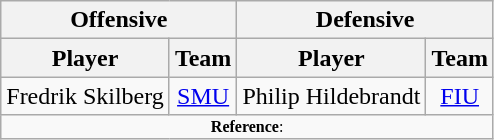<table class="wikitable" style="text-align: center;">
<tr>
<th colspan="2">Offensive</th>
<th colspan="2">Defensive</th>
</tr>
<tr>
<th>Player</th>
<th>Team</th>
<th>Player</th>
<th>Team</th>
</tr>
<tr>
<td>Fredrik Skilberg</td>
<td><a href='#'>SMU</a></td>
<td>Philip Hildebrandt</td>
<td><a href='#'>FIU</a></td>
</tr>
<tr>
<td colspan="4"  style="font-size:8pt; text-align:center;"><strong>Reference</strong>:</td>
</tr>
</table>
